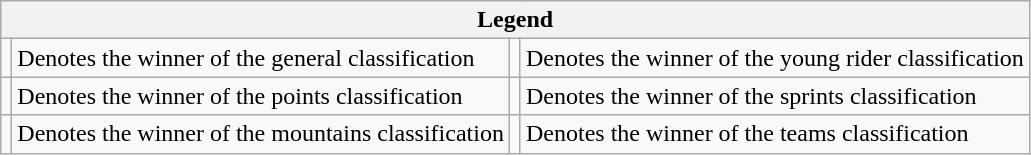<table class="wikitable">
<tr>
<th colspan="4">Legend</th>
</tr>
<tr>
<td></td>
<td>Denotes the winner of the general classification</td>
<td></td>
<td>Denotes the winner of the young rider classification</td>
</tr>
<tr>
<td></td>
<td>Denotes the winner of the points classification</td>
<td></td>
<td>Denotes the winner of the sprints classification</td>
</tr>
<tr>
<td></td>
<td>Denotes the winner of the mountains classification</td>
<td></td>
<td>Denotes the winner of the teams classification</td>
</tr>
</table>
